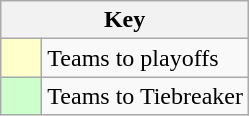<table class="wikitable" style="text-align: center;">
<tr>
<th colspan="2">Key</th>
</tr>
<tr>
<td style="background:#ffffcc; width:20px;"></td>
<td align="left">Teams to playoffs</td>
</tr>
<tr>
<td style="background:#ccffcc; width:20px;"></td>
<td align="left">Teams to Tiebreaker</td>
</tr>
</table>
